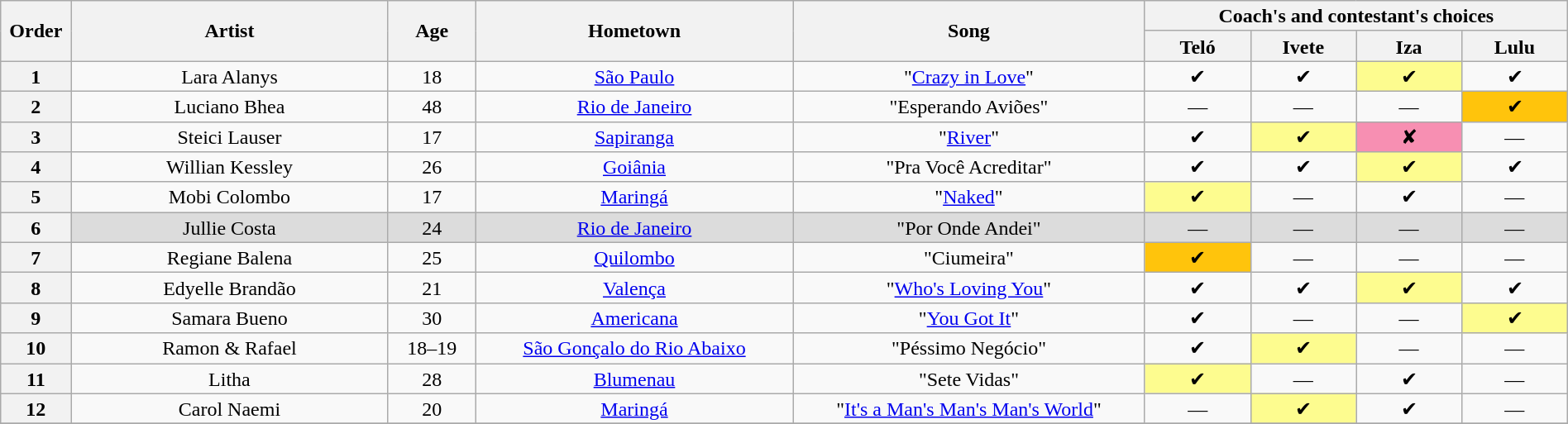<table class="wikitable" style="text-align:center; line-height:17px; width:100%;">
<tr>
<th scope="col" rowspan=2 width="04%">Order</th>
<th scope="col" rowspan=2 width="18%">Artist</th>
<th scope="col" rowspan=2 width="05%">Age</th>
<th scope="col" rowspan=2 width="18%">Hometown</th>
<th scope="col" rowspan=2 width="20%">Song</th>
<th scope="col" colspan=4 width="24%">Coach's and contestant's choices</th>
</tr>
<tr>
<th width="6%">Teló</th>
<th width="6%">Ivete</th>
<th width="6%">Iza</th>
<th width="6%">Lulu</th>
</tr>
<tr>
<th>1</th>
<td>Lara Alanys</td>
<td>18</td>
<td><a href='#'>São Paulo</a></td>
<td>"<a href='#'>Crazy in Love</a>"</td>
<td>✔</td>
<td>✔</td>
<td bgcolor=FDFC8F>✔</td>
<td>✔</td>
</tr>
<tr>
<th>2</th>
<td>Luciano Bhea</td>
<td>48</td>
<td><a href='#'>Rio de Janeiro</a></td>
<td>"Esperando Aviões"</td>
<td>—</td>
<td>—</td>
<td>—</td>
<td bgcolor=FFC40C>✔</td>
</tr>
<tr>
<th>3</th>
<td>Steici Lauser </td>
<td>17</td>
<td><a href='#'>Sapiranga</a></td>
<td>"<a href='#'>River</a>"</td>
<td>✔</td>
<td bgcolor=FDFC8F>✔</td>
<td bgcolor=F78FB2>✘</td>
<td>—</td>
</tr>
<tr>
<th>4</th>
<td>Willian Kessley</td>
<td>26</td>
<td><a href='#'>Goiânia</a></td>
<td>"Pra Você Acreditar"</td>
<td>✔</td>
<td>✔</td>
<td bgcolor=FDFC8F>✔</td>
<td>✔</td>
</tr>
<tr>
<th>5</th>
<td>Mobi Colombo</td>
<td>17</td>
<td><a href='#'>Maringá</a></td>
<td>"<a href='#'>Naked</a>"</td>
<td bgcolor=FDFC8F>✔</td>
<td>—</td>
<td>✔</td>
<td>—</td>
</tr>
<tr bgcolor=DCDCDC>
<th>6</th>
<td>Jullie Costa</td>
<td>24</td>
<td><a href='#'>Rio de Janeiro</a></td>
<td>"Por Onde Andei"</td>
<td>—</td>
<td>—</td>
<td>—</td>
<td>—</td>
</tr>
<tr>
<th>7</th>
<td>Regiane Balena</td>
<td>25</td>
<td><a href='#'>Quilombo</a></td>
<td>"Ciumeira"</td>
<td bgcolor=FFC40C>✔</td>
<td>—</td>
<td>—</td>
<td>—</td>
</tr>
<tr>
<th>8</th>
<td>Edyelle Brandão</td>
<td>21</td>
<td><a href='#'>Valença</a></td>
<td>"<a href='#'>Who's Loving You</a>"</td>
<td>✔</td>
<td>✔</td>
<td bgcolor=FDFC8F>✔</td>
<td>✔</td>
</tr>
<tr>
<th>9</th>
<td>Samara Bueno</td>
<td>30</td>
<td><a href='#'>Americana</a></td>
<td>"<a href='#'>You Got It</a>"</td>
<td>✔</td>
<td>—</td>
<td>—</td>
<td bgcolor=FDFC8F>✔</td>
</tr>
<tr>
<th>10</th>
<td>Ramon & Rafael</td>
<td>18–19</td>
<td><a href='#'>São Gonçalo do Rio Abaixo</a></td>
<td>"Péssimo Negócio"</td>
<td>✔</td>
<td bgcolor=FDFC8F>✔</td>
<td>—</td>
<td>—</td>
</tr>
<tr>
<th>11</th>
<td>Litha</td>
<td>28</td>
<td><a href='#'>Blumenau</a></td>
<td>"Sete Vidas"</td>
<td bgcolor=FDFC8F>✔</td>
<td>—</td>
<td>✔</td>
<td>—</td>
</tr>
<tr>
<th>12</th>
<td>Carol Naemi</td>
<td>20</td>
<td><a href='#'>Maringá</a></td>
<td>"<a href='#'>It's a Man's Man's Man's World</a>"</td>
<td>—</td>
<td bgcolor=FDFC8F>✔</td>
<td>✔</td>
<td>—</td>
</tr>
<tr>
</tr>
</table>
